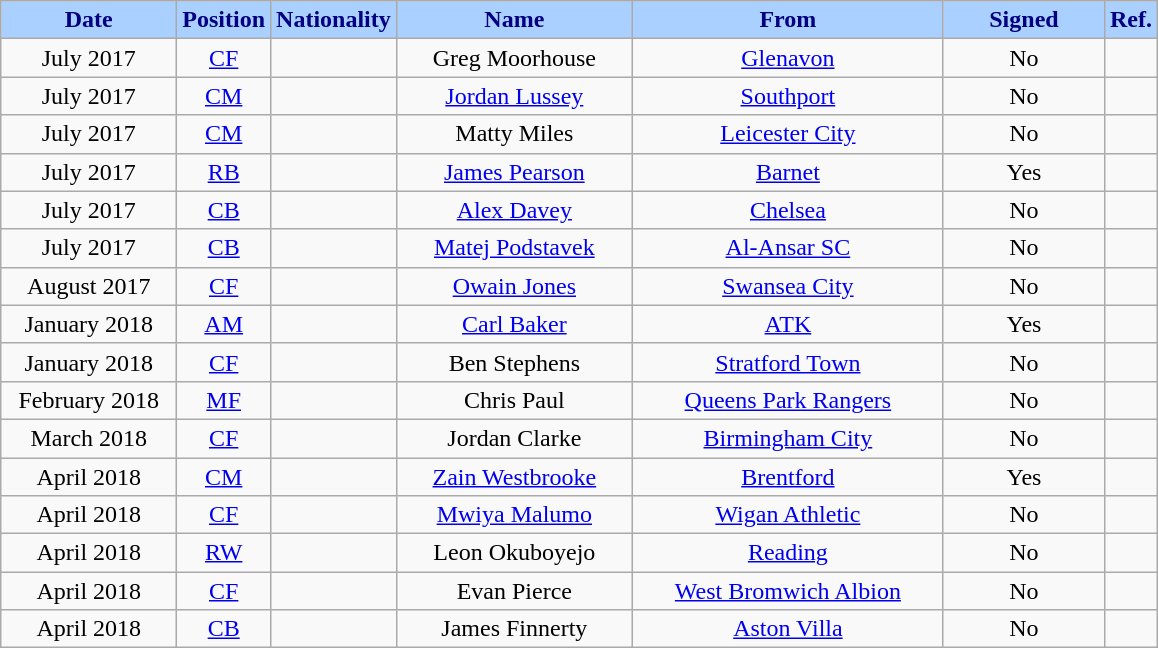<table class="wikitable" style="text-align:center">
<tr>
<th style="background:#AAD0FF;color:#000080;width:110px">Date</th>
<th style="background:#AAD0FF;color:#000080;width:50px">Position</th>
<th style="background:#AAD0FF;color:#000080;width:50px">Nationality</th>
<th style="background:#AAD0FF;color:#000080;width:150px">Name</th>
<th style="background:#AAD0FF;color:#000080;width:200px">From</th>
<th style="background:#AAD0FF;color:#000080;width:100px">Signed</th>
<th style="background:#AAD0FF;color:#000080;width:25px">Ref.</th>
</tr>
<tr>
<td>July 2017</td>
<td><a href='#'>CF</a></td>
<td></td>
<td>Greg Moorhouse</td>
<td> <a href='#'>Glenavon</a></td>
<td>No</td>
<td></td>
</tr>
<tr>
<td>July 2017</td>
<td><a href='#'>CM</a></td>
<td></td>
<td><a href='#'>Jordan Lussey</a></td>
<td> <a href='#'>Southport</a></td>
<td>No</td>
<td></td>
</tr>
<tr>
<td>July 2017</td>
<td><a href='#'>CM</a></td>
<td></td>
<td>Matty Miles</td>
<td> <a href='#'>Leicester City</a></td>
<td>No</td>
<td></td>
</tr>
<tr>
<td>July 2017</td>
<td><a href='#'>RB</a></td>
<td></td>
<td><a href='#'>James Pearson</a></td>
<td> <a href='#'>Barnet</a></td>
<td>Yes</td>
<td></td>
</tr>
<tr>
<td>July 2017</td>
<td><a href='#'>CB</a></td>
<td></td>
<td><a href='#'>Alex Davey</a></td>
<td> <a href='#'>Chelsea</a></td>
<td>No</td>
<td></td>
</tr>
<tr>
<td>July 2017</td>
<td><a href='#'>CB</a></td>
<td></td>
<td><a href='#'>Matej Podstavek</a></td>
<td> <a href='#'>Al-Ansar SC</a></td>
<td>No</td>
<td></td>
</tr>
<tr>
<td>August 2017</td>
<td><a href='#'>CF</a></td>
<td></td>
<td><a href='#'>Owain Jones</a></td>
<td> <a href='#'>Swansea City</a></td>
<td>No</td>
<td></td>
</tr>
<tr>
<td>January 2018</td>
<td><a href='#'>AM</a></td>
<td></td>
<td><a href='#'>Carl Baker</a></td>
<td> <a href='#'>ATK</a></td>
<td>Yes</td>
<td></td>
</tr>
<tr>
<td>January 2018</td>
<td><a href='#'>CF</a></td>
<td></td>
<td>Ben Stephens</td>
<td> <a href='#'>Stratford Town</a></td>
<td>No</td>
<td></td>
</tr>
<tr>
<td>February 2018</td>
<td><a href='#'>MF</a></td>
<td></td>
<td>Chris Paul</td>
<td> <a href='#'>Queens Park Rangers</a></td>
<td>No</td>
<td></td>
</tr>
<tr>
<td>March 2018</td>
<td><a href='#'>CF</a></td>
<td></td>
<td>Jordan Clarke</td>
<td> <a href='#'>Birmingham City</a></td>
<td>No</td>
<td></td>
</tr>
<tr>
<td>April 2018</td>
<td><a href='#'>CM</a></td>
<td></td>
<td><a href='#'>Zain Westbrooke</a></td>
<td> <a href='#'>Brentford</a></td>
<td>Yes</td>
<td></td>
</tr>
<tr>
<td>April 2018</td>
<td><a href='#'>CF</a></td>
<td></td>
<td><a href='#'>Mwiya Malumo</a></td>
<td> <a href='#'>Wigan Athletic</a></td>
<td>No</td>
<td></td>
</tr>
<tr>
<td>April 2018</td>
<td><a href='#'>RW</a></td>
<td></td>
<td>Leon Okuboyejo</td>
<td> <a href='#'>Reading</a></td>
<td>No</td>
<td></td>
</tr>
<tr>
<td>April 2018</td>
<td><a href='#'>CF</a></td>
<td></td>
<td>Evan Pierce</td>
<td> <a href='#'>West Bromwich Albion</a></td>
<td>No</td>
<td></td>
</tr>
<tr>
<td>April 2018</td>
<td><a href='#'>CB</a></td>
<td></td>
<td>James Finnerty</td>
<td> <a href='#'>Aston Villa</a></td>
<td>No</td>
<td></td>
</tr>
</table>
